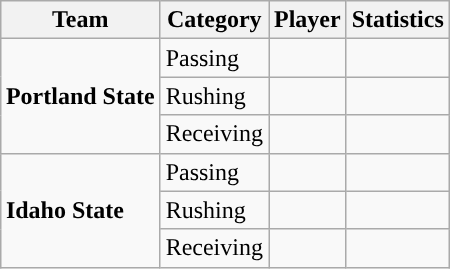<table class="wikitable" style="float: right;">
<tr>
<th>Team</th>
<th>Category</th>
<th>Player</th>
<th>Statistics</th>
</tr>
<tr>
<td rowspan=3><strong>Portland State</strong></td>
<td>Passing</td>
<td></td>
<td></td>
</tr>
<tr>
<td>Rushing</td>
<td></td>
<td></td>
</tr>
<tr>
<td>Receiving</td>
<td></td>
<td></td>
</tr>
<tr>
<td rowspan=3><strong>Idaho State</strong></td>
<td>Passing</td>
<td></td>
<td></td>
</tr>
<tr>
<td>Rushing</td>
<td></td>
<td></td>
</tr>
<tr>
<td>Receiving</td>
<td></td>
<td></td>
</tr>
</table>
